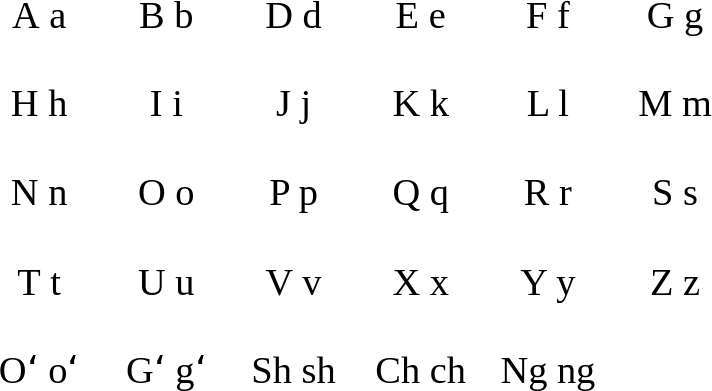<table class="standard" cellpadding="5" style="font-size: 1.6em; font-family:'Times New Roman', serif; line-height: 2em; text-align: center;">
<tr>
<td style="width:3em; text-align:center; padding: 3px;">А а</td>
<td style="width:3em; text-align:center; padding: 3px;">B b</td>
<td style="width:3em; text-align:center; padding: 3px;">D d</td>
<td style="width:3em; text-align:center; padding: 3px;">Е е</td>
<td style="width:3em; text-align:center; padding: 3px;">F f</td>
<td style="width:3em; text-align:center; padding: 3px;">G g</td>
</tr>
<tr>
<td style="width:3em; text-align:center; padding: 3px;">H h</td>
<td style="width:3em; text-align:center; padding: 3px;">I i</td>
<td style="width:3em; text-align:center; padding: 3px;">J j</td>
<td style="width:3em; text-align:center; padding: 3px;">K k</td>
<td style="width:3em; text-align:center; padding: 3px;">L l</td>
<td style="width:3em; text-align:center; padding: 3px;">М m</td>
</tr>
<tr>
<td style="width:3em; text-align:center; padding: 3px;">N n</td>
<td style="width:3em; text-align:center; padding: 3px;">О о</td>
<td style="width:3em; text-align:center; padding: 3px;">P p</td>
<td style="width:3em; text-align:center; padding: 3px;">Q q</td>
<td style="width:3em; text-align:center; padding: 3px;">R r</td>
<td style="width:3em; text-align:center; padding: 3px;">S s</td>
</tr>
<tr>
<td style="width:3em; text-align:center; padding: 3px;">Т t</td>
<td style="width:3em; text-align:center; padding: 3px;">U u</td>
<td style="width:3em; text-align:center; padding: 3px;">V v</td>
<td style="width:3em; text-align:center; padding: 3px;">X x</td>
<td style="width:3em; text-align:center; padding: 3px;">Y y</td>
<td style="width:3em; text-align:center; padding: 3px;">Z z</td>
</tr>
<tr>
<td style="width:3em; text-align:center; padding: 3px;">Oʻ oʻ</td>
<td style="width:3em; text-align:center; padding: 3px;">Gʻ gʻ</td>
<td style="width:3em; text-align:center; padding: 3px;">Sh sh</td>
<td style="width:3em; text-align:center; padding: 3px;">Ch ch</td>
<td style="width:3em; text-align:center; padding: 3px;">Ng ng</td>
<td style="width:3em; text-align:center; padding: 3px;"></td>
</tr>
</table>
